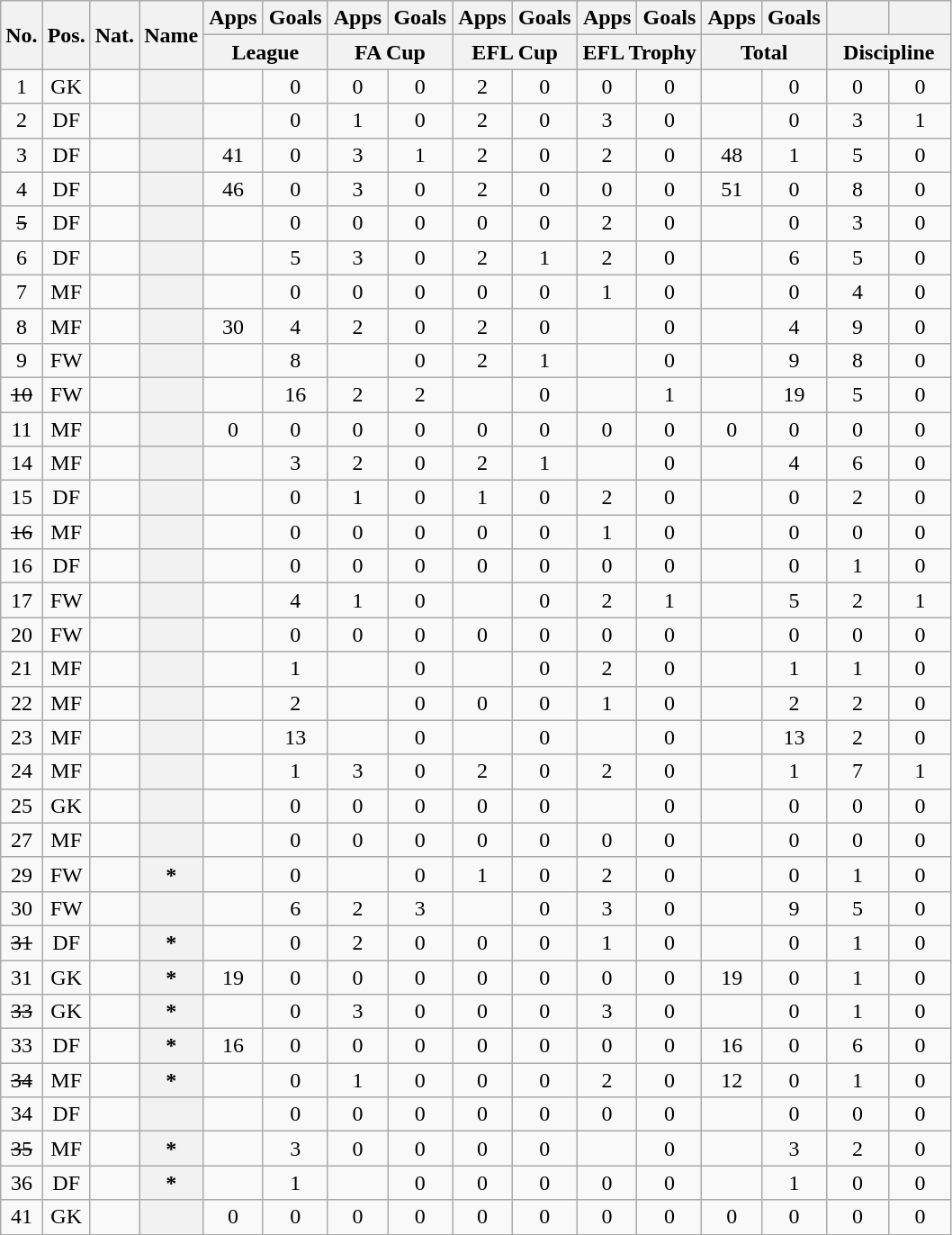<table class="wikitable sortable plainrowheaders" style="text-align:center">
<tr>
<th scope="col" rowspan="2">No.</th>
<th scope="col" rowspan="2">Pos.</th>
<th scope="col" rowspan="2">Nat.</th>
<th scope="col" rowspan="2">Name</th>
<th scope="col">Apps</th>
<th scope="col">Goals</th>
<th scope="col">Apps</th>
<th scope="col">Goals</th>
<th scope="col">Apps</th>
<th scope="col">Goals</th>
<th scope="col">Apps</th>
<th scope="col">Goals</th>
<th scope="col">Apps</th>
<th scope="col">Goals</th>
<th scope="col"></th>
<th scope="col"></th>
</tr>
<tr class="unsortable">
<th colspan="2" width="85">League</th>
<th colspan="2" width="85">FA Cup</th>
<th colspan="2" width="85">EFL Cup</th>
<th colspan="2" width="85">EFL Trophy</th>
<th colspan="2" width="85">Total</th>
<th colspan="2" width="85">Discipline</th>
</tr>
<tr>
<td>1</td>
<td>GK</td>
<td></td>
<th scope="row"></th>
<td></td>
<td>0</td>
<td>0</td>
<td>0</td>
<td>2</td>
<td>0</td>
<td>0</td>
<td>0</td>
<td></td>
<td>0</td>
<td>0</td>
<td>0</td>
</tr>
<tr>
<td>2</td>
<td>DF</td>
<td></td>
<th scope="row"></th>
<td></td>
<td>0</td>
<td>1</td>
<td>0</td>
<td>2</td>
<td>0</td>
<td>3</td>
<td>0</td>
<td></td>
<td>0</td>
<td>3</td>
<td>1</td>
</tr>
<tr>
<td>3</td>
<td>DF</td>
<td></td>
<th scope="row"></th>
<td>41</td>
<td>0</td>
<td>3</td>
<td>1</td>
<td>2</td>
<td>0</td>
<td>2</td>
<td>0</td>
<td>48</td>
<td>1</td>
<td>5</td>
<td>0</td>
</tr>
<tr>
<td>4</td>
<td>DF</td>
<td></td>
<th scope="row"></th>
<td>46</td>
<td>0</td>
<td>3</td>
<td>0</td>
<td>2</td>
<td>0</td>
<td>0</td>
<td>0</td>
<td>51</td>
<td>0</td>
<td>8</td>
<td>0</td>
</tr>
<tr>
<td><s>5</s> </td>
<td>DF</td>
<td></td>
<th scope="row"></th>
<td></td>
<td>0</td>
<td>0</td>
<td>0</td>
<td>0</td>
<td>0</td>
<td>2</td>
<td>0</td>
<td></td>
<td>0</td>
<td>3</td>
<td>0</td>
</tr>
<tr>
<td>6</td>
<td>DF</td>
<td></td>
<th scope="row"></th>
<td></td>
<td>5</td>
<td>3</td>
<td>0</td>
<td>2</td>
<td>1</td>
<td>2</td>
<td>0</td>
<td></td>
<td>6</td>
<td>5</td>
<td>0</td>
</tr>
<tr>
<td>7</td>
<td>MF</td>
<td></td>
<th scope="row"></th>
<td></td>
<td>0</td>
<td>0</td>
<td>0</td>
<td>0</td>
<td>0</td>
<td>1</td>
<td>0</td>
<td></td>
<td>0</td>
<td>4</td>
<td>0</td>
</tr>
<tr>
<td>8</td>
<td>MF</td>
<td></td>
<th scope="row"></th>
<td>30</td>
<td>4</td>
<td>2</td>
<td>0</td>
<td>2</td>
<td>0</td>
<td></td>
<td>0</td>
<td></td>
<td>4</td>
<td>9</td>
<td>0</td>
</tr>
<tr>
<td>9</td>
<td>FW</td>
<td></td>
<th scope="row"></th>
<td></td>
<td>8</td>
<td></td>
<td>0</td>
<td>2</td>
<td>1</td>
<td></td>
<td>0</td>
<td></td>
<td>9</td>
<td>8</td>
<td>0</td>
</tr>
<tr>
<td><s>10</s> </td>
<td>FW</td>
<td></td>
<th scope="row"></th>
<td></td>
<td>16</td>
<td>2</td>
<td>2</td>
<td></td>
<td>0</td>
<td></td>
<td>1</td>
<td></td>
<td>19</td>
<td>5</td>
<td>0</td>
</tr>
<tr>
<td>11</td>
<td>MF</td>
<td></td>
<th scope="row"></th>
<td>0</td>
<td>0</td>
<td>0</td>
<td>0</td>
<td>0</td>
<td>0</td>
<td>0</td>
<td>0</td>
<td>0</td>
<td>0</td>
<td>0</td>
<td>0</td>
</tr>
<tr>
<td>14</td>
<td>MF</td>
<td></td>
<th scope="row"></th>
<td></td>
<td>3</td>
<td>2</td>
<td>0</td>
<td>2</td>
<td>1</td>
<td></td>
<td>0</td>
<td></td>
<td>4</td>
<td>6</td>
<td>0</td>
</tr>
<tr>
<td>15</td>
<td>DF</td>
<td></td>
<th scope="row"></th>
<td></td>
<td>0</td>
<td>1</td>
<td>0</td>
<td>1</td>
<td>0</td>
<td>2</td>
<td>0</td>
<td></td>
<td>0</td>
<td>2</td>
<td>0</td>
</tr>
<tr>
<td><s>16</s> </td>
<td>MF</td>
<td></td>
<th scope="row"></th>
<td></td>
<td>0</td>
<td>0</td>
<td>0</td>
<td>0</td>
<td>0</td>
<td>1</td>
<td>0</td>
<td></td>
<td>0</td>
<td>0</td>
<td>0</td>
</tr>
<tr>
<td>16</td>
<td>DF</td>
<td></td>
<th scope="row"></th>
<td></td>
<td>0</td>
<td>0</td>
<td>0</td>
<td>0</td>
<td>0</td>
<td>0</td>
<td>0</td>
<td></td>
<td>0</td>
<td>1</td>
<td>0</td>
</tr>
<tr>
<td>17</td>
<td>FW</td>
<td></td>
<th scope="row"></th>
<td></td>
<td>4</td>
<td>1</td>
<td>0</td>
<td></td>
<td>0</td>
<td>2</td>
<td>1</td>
<td></td>
<td>5</td>
<td>2</td>
<td>1</td>
</tr>
<tr>
<td>20</td>
<td>FW</td>
<td></td>
<th scope="row"></th>
<td></td>
<td>0</td>
<td>0</td>
<td>0</td>
<td>0</td>
<td>0</td>
<td>0</td>
<td>0</td>
<td></td>
<td>0</td>
<td>0</td>
<td>0</td>
</tr>
<tr>
<td>21</td>
<td>MF</td>
<td></td>
<th scope="row"></th>
<td></td>
<td>1</td>
<td></td>
<td>0</td>
<td></td>
<td>0</td>
<td>2</td>
<td>0</td>
<td></td>
<td>1</td>
<td>1</td>
<td>0</td>
</tr>
<tr>
<td>22</td>
<td>MF</td>
<td></td>
<th scope="row"></th>
<td></td>
<td>2</td>
<td></td>
<td>0</td>
<td>0</td>
<td>0</td>
<td>1</td>
<td>0</td>
<td></td>
<td>2</td>
<td>2</td>
<td>0</td>
</tr>
<tr>
<td>23</td>
<td>MF</td>
<td></td>
<th scope="row"></th>
<td></td>
<td>13</td>
<td></td>
<td>0</td>
<td></td>
<td>0</td>
<td></td>
<td>0</td>
<td></td>
<td>13</td>
<td>2</td>
<td>0</td>
</tr>
<tr>
<td>24</td>
<td>MF</td>
<td></td>
<th scope="row"></th>
<td></td>
<td>1</td>
<td>3</td>
<td>0</td>
<td>2</td>
<td>0</td>
<td>2</td>
<td>0</td>
<td></td>
<td>1</td>
<td>7</td>
<td>1</td>
</tr>
<tr>
<td>25</td>
<td>GK</td>
<td></td>
<th scope="row"></th>
<td></td>
<td>0</td>
<td>0</td>
<td>0</td>
<td>0</td>
<td>0</td>
<td></td>
<td>0</td>
<td></td>
<td>0</td>
<td>0</td>
<td>0</td>
</tr>
<tr>
<td>27</td>
<td>MF</td>
<td></td>
<th scope="row"></th>
<td></td>
<td>0</td>
<td>0</td>
<td>0</td>
<td>0</td>
<td>0</td>
<td>0</td>
<td>0</td>
<td></td>
<td>0</td>
<td>0</td>
<td>0</td>
</tr>
<tr>
<td>29</td>
<td>FW</td>
<td></td>
<th scope="row"><em></em> *</th>
<td></td>
<td>0</td>
<td></td>
<td>0</td>
<td>1</td>
<td>0</td>
<td>2</td>
<td>0</td>
<td></td>
<td>0</td>
<td>1</td>
<td>0</td>
</tr>
<tr>
<td>30</td>
<td>FW</td>
<td></td>
<th scope="row"></th>
<td></td>
<td>6</td>
<td>2</td>
<td>3</td>
<td></td>
<td>0</td>
<td>3</td>
<td>0</td>
<td></td>
<td>9</td>
<td>5</td>
<td>0</td>
</tr>
<tr>
<td><s>31</s> </td>
<td>DF</td>
<td></td>
<th scope="row"><em></em> *</th>
<td></td>
<td>0</td>
<td>2</td>
<td>0</td>
<td>0</td>
<td>0</td>
<td>1</td>
<td>0</td>
<td></td>
<td>0</td>
<td>1</td>
<td>0</td>
</tr>
<tr>
<td>31</td>
<td>GK</td>
<td></td>
<th scope="row"><em></em> *</th>
<td>19</td>
<td>0</td>
<td>0</td>
<td>0</td>
<td>0</td>
<td>0</td>
<td>0</td>
<td>0</td>
<td>19</td>
<td>0</td>
<td>1</td>
<td>0</td>
</tr>
<tr>
<td><s>33</s> </td>
<td>GK</td>
<td></td>
<th scope="row"><em></em> *</th>
<td></td>
<td>0</td>
<td>3</td>
<td>0</td>
<td>0</td>
<td>0</td>
<td>3</td>
<td>0</td>
<td></td>
<td>0</td>
<td>1</td>
<td>0</td>
</tr>
<tr>
<td>33</td>
<td>DF</td>
<td></td>
<th scope="row"><em></em> *</th>
<td>16</td>
<td>0</td>
<td>0</td>
<td>0</td>
<td>0</td>
<td>0</td>
<td>0</td>
<td>0</td>
<td>16</td>
<td>0</td>
<td>6</td>
<td>0</td>
</tr>
<tr>
<td><s>34</s> </td>
<td>MF</td>
<td></td>
<th scope="row"><em></em> *</th>
<td></td>
<td>0</td>
<td>1</td>
<td>0</td>
<td>0</td>
<td>0</td>
<td>2</td>
<td>0</td>
<td>12</td>
<td>0</td>
<td>1</td>
<td>0</td>
</tr>
<tr>
<td>34</td>
<td>DF</td>
<td></td>
<th scope="row"></th>
<td></td>
<td>0</td>
<td>0</td>
<td>0</td>
<td>0</td>
<td>0</td>
<td>0</td>
<td>0</td>
<td></td>
<td>0</td>
<td>0</td>
<td>0</td>
</tr>
<tr>
<td><s>35</s> </td>
<td>MF</td>
<td></td>
<th scope="row"><em></em> *</th>
<td></td>
<td>3</td>
<td>0</td>
<td>0</td>
<td>0</td>
<td>0</td>
<td></td>
<td>0</td>
<td></td>
<td>3</td>
<td>2</td>
<td>0</td>
</tr>
<tr>
<td>36</td>
<td>DF</td>
<td></td>
<th scope="row"><em></em> *</th>
<td></td>
<td>1</td>
<td></td>
<td>0</td>
<td>0</td>
<td>0</td>
<td>0</td>
<td>0</td>
<td></td>
<td>1</td>
<td>0</td>
<td>0</td>
</tr>
<tr>
<td>41</td>
<td>GK</td>
<td></td>
<th scope="row"></th>
<td>0</td>
<td>0</td>
<td>0</td>
<td>0</td>
<td>0</td>
<td>0</td>
<td>0</td>
<td>0</td>
<td>0</td>
<td>0</td>
<td>0</td>
<td>0</td>
</tr>
</table>
